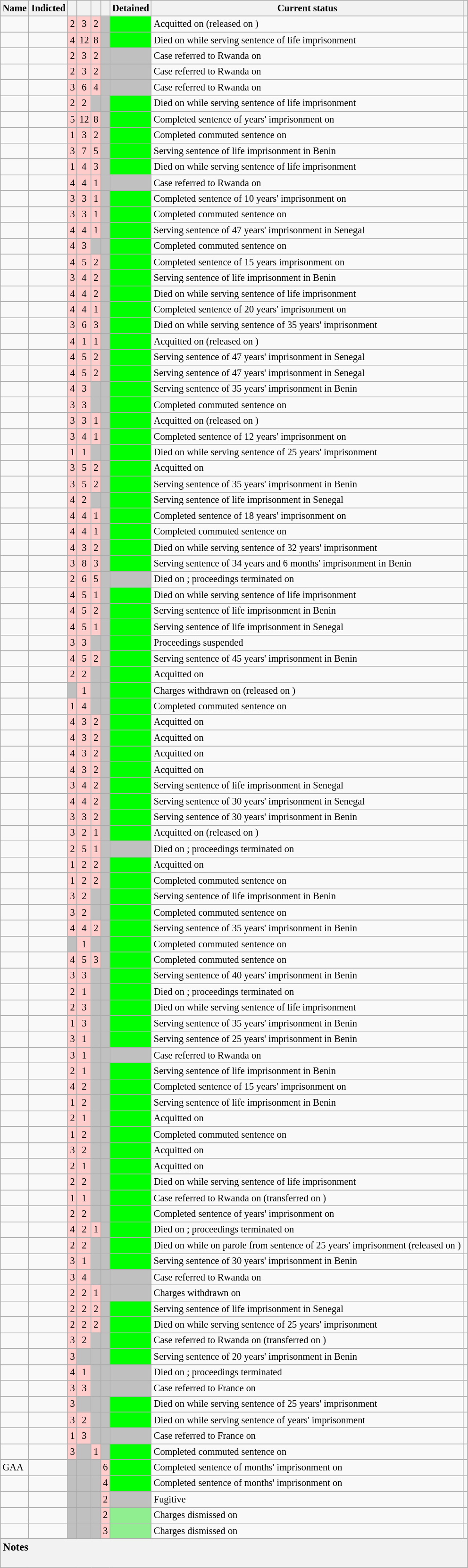<table class="wikitable sortable sticky-header sort-under" style="text-align:left">
<tr style="font-size:85%">
<th>Name</th>
<th>Indicted</th>
<th></th>
<th></th>
<th></th>
<th></th>
<th>Detained</th>
<th>Current status</th>
<th class="unsortable"></th>
</tr>
<tr style="font-size:85%">
<td></td>
<td></td>
<td align="center" style="background:#FFCCCC">2</td>
<td align="center" style="background:#FFCCCC">3</td>
<td align="center" style="background:#FFCCCC">2</td>
<td align="center" style="background:#C0C0C0"></td>
<td style="background:#00FF00"></td>
<td>Acquitted on  (released on )</td>
<td align="center"></td>
</tr>
<tr style="font-size:85%">
<td></td>
<td></td>
<td align="center" style="background:#FFCCCC">4</td>
<td align="center" style="background:#FFCCCC">12</td>
<td align="center" style="background:#FFCCCC">8</td>
<td align="center" style="background:#C0C0C0"></td>
<td style="background:#00FF00"></td>
<td>Died on  while serving sentence of life imprisonment</td>
<td align="center"></td>
</tr>
<tr style="font-size:85%">
<td></td>
<td></td>
<td align="center" style="background:#FFCCCC">2</td>
<td align="center" style="background:#FFCCCC">3</td>
<td align="center" style="background:#FFCCCC">2</td>
<td align="center" style="background:#C0C0C0"></td>
<td style="background:#C0C0C0"></td>
<td>Case referred to Rwanda on </td>
<td align="center"></td>
</tr>
<tr style="font-size:85%">
<td></td>
<td></td>
<td align="center" style="background:#FFCCCC">2</td>
<td align="center" style="background:#FFCCCC">3</td>
<td align="center" style="background:#FFCCCC">2</td>
<td align="center" style="background:#C0C0C0"></td>
<td style="background:#C0C0C0"></td>
<td>Case referred to Rwanda on </td>
<td align="center"></td>
</tr>
<tr style="font-size:85%">
<td></td>
<td></td>
<td align="center" style="background:#FFCCCC">3</td>
<td align="center" style="background:#FFCCCC">6</td>
<td align="center" style="background:#FFCCCC">4</td>
<td align="center" style="background:#C0C0C0"></td>
<td style="background:#C0C0C0"></td>
<td>Case referred to Rwanda on </td>
<td align="center"></td>
</tr>
<tr style="font-size:85%">
<td></td>
<td></td>
<td align="center" style="background:#FFCCCC">2</td>
<td align="center" style="background:#FFCCCC">2</td>
<td align="center" style="background:#C0C0C0"></td>
<td align="center" style="background:#C0C0C0"></td>
<td style="background:#00FF00"></td>
<td>Died on  while serving sentence of life imprisonment</td>
<td align="center"></td>
</tr>
<tr style="font-size:85%">
<td></td>
<td></td>
<td align="center" style="background:#FFCCCC">5</td>
<td align="center" style="background:#FFCCCC">12</td>
<td align="center" style="background:#FFCCCC">8</td>
<td align="center" style="background:#C0C0C0"></td>
<td style="background:#00FF00"></td>
<td>Completed sentence of  years' imprisonment on </td>
<td align="center"></td>
</tr>
<tr style="font-size:85%">
<td></td>
<td></td>
<td align="center" style="background:#FFCCCC">1</td>
<td align="center" style="background:#FFCCCC">3</td>
<td align="center" style="background:#FFCCCC">2</td>
<td align="center" style="background:#C0C0C0"></td>
<td style="background:#00FF00"></td>
<td>Completed commuted sentence on </td>
<td align="center"></td>
</tr>
<tr style="font-size:85%">
<td></td>
<td></td>
<td align="center" style="background:#FFCCCC">3</td>
<td align="center" style="background:#FFCCCC">7</td>
<td align="center" style="background:#FFCCCC">5</td>
<td align="center" style="background:#C0C0C0"></td>
<td style="background:#00FF00"></td>
<td>Serving sentence of life imprisonment in Benin</td>
<td align="center"></td>
</tr>
<tr style="font-size:85%">
<td></td>
<td></td>
<td align="center" style="background:#FFCCCC">1</td>
<td align="center" style="background:#FFCCCC">4</td>
<td align="center" style="background:#FFCCCC">3</td>
<td align="center" style="background:#C0C0C0"></td>
<td style="background:#00FF00"></td>
<td>Died on  while serving sentence of life imprisonment</td>
<td align="center"></td>
</tr>
<tr style="font-size:85%">
<td></td>
<td></td>
<td align="center" style="background:#FFCCCC">4</td>
<td align="center" style="background:#FFCCCC">4</td>
<td align="center" style="background:#FFCCCC">1</td>
<td align="center" style="background:#C0C0C0"></td>
<td style="background:#C0C0C0"></td>
<td>Case referred to Rwanda on </td>
<td align="center"></td>
</tr>
<tr style="font-size:85%">
<td></td>
<td></td>
<td align="center" style="background:#FFCCCC">3</td>
<td align="center" style="background:#FFCCCC">3</td>
<td align="center" style="background:#FFCCCC">1</td>
<td align="center" style="background:#C0C0C0"></td>
<td style="background:#00FF00"></td>
<td>Completed sentence of 10 years' imprisonment on </td>
<td align="center"></td>
</tr>
<tr style="font-size:85%">
<td></td>
<td></td>
<td align="center" style="background:#FFCCCC">3</td>
<td align="center" style="background:#FFCCCC">3</td>
<td align="center" style="background:#FFCCCC">1</td>
<td align="center" style="background:#C0C0C0"></td>
<td style="background:#00FF00"></td>
<td>Completed commuted sentence on </td>
<td align="center"></td>
</tr>
<tr style="font-size:85%">
<td></td>
<td></td>
<td align="center" style="background:#FFCCCC">4</td>
<td align="center" style="background:#FFCCCC">4</td>
<td align="center" style="background:#FFCCCC">1</td>
<td align="center" style="background:#C0C0C0"></td>
<td style="background:#00FF00"></td>
<td>Serving sentence of 47 years' imprisonment in Senegal</td>
<td align="center"></td>
</tr>
<tr style="font-size:85%">
<td></td>
<td></td>
<td align="center" style="background:#FFCCCC">4</td>
<td align="center" style="background:#FFCCCC">3</td>
<td align="center" style="background:#C0C0C0"></td>
<td align="center" style="background:#C0C0C0"></td>
<td style="background:#00FF00"></td>
<td>Completed commuted sentence on </td>
<td align="center"></td>
</tr>
<tr style="font-size:85%">
<td></td>
<td></td>
<td align="center" style="background:#FFCCCC">4</td>
<td align="center" style="background:#FFCCCC">5</td>
<td align="center" style="background:#FFCCCC">2</td>
<td align="center" style="background:#C0C0C0"></td>
<td style="background:#00FF00"></td>
<td>Completed sentence of 15 years imprisonment on </td>
<td align="center"></td>
</tr>
<tr style="font-size:85%">
<td></td>
<td></td>
<td align="center" style="background:#FFCCCC">3</td>
<td align="center" style="background:#FFCCCC">4</td>
<td align="center" style="background:#FFCCCC">2</td>
<td align="center" style="background:#C0C0C0"></td>
<td style="background:#00FF00"></td>
<td>Serving sentence of life imprisonment in Benin</td>
<td align="center"></td>
</tr>
<tr style="font-size:85%">
<td></td>
<td></td>
<td align="center" style="background:#FFCCCC">4</td>
<td align="center" style="background:#FFCCCC">4</td>
<td align="center" style="background:#FFCCCC">2</td>
<td align="center" style="background:#C0C0C0"></td>
<td style="background:#00FF00"></td>
<td>Died on  while serving sentence of life imprisonment</td>
<td align="center"></td>
</tr>
<tr style="font-size:85%">
<td></td>
<td></td>
<td align="center" style="background:#FFCCCC">4</td>
<td align="center" style="background:#FFCCCC">4</td>
<td align="center" style="background:#FFCCCC">1</td>
<td align="center" style="background:#C0C0C0"></td>
<td style="background:#00FF00"></td>
<td>Completed sentence of 20 years' imprisonment on </td>
<td align="center"></td>
</tr>
<tr style="font-size:85%">
<td></td>
<td></td>
<td align="center" style="background:#FFCCCC">3</td>
<td align="center" style="background:#FFCCCC">6</td>
<td align="center" style="background:#FFCCCC">3</td>
<td align="center" style="background:#C0C0C0"></td>
<td style="background:#00FF00"></td>
<td>Died on  while serving sentence of 35 years' imprisonment</td>
<td align="center"></td>
</tr>
<tr style="font-size:85%">
<td></td>
<td></td>
<td align="center" style="background:#FFCCCC">4</td>
<td align="center" style="background:#FFCCCC">1</td>
<td align="center" style="background:#FFCCCC">1</td>
<td align="center" style="background:#C0C0C0"></td>
<td style="background:#00FF00"></td>
<td>Acquitted on  (released on )</td>
<td align="center"></td>
</tr>
<tr style="font-size:85%">
<td></td>
<td></td>
<td align="center" style="background:#FFCCCC">4</td>
<td align="center" style="background:#FFCCCC">5</td>
<td align="center" style="background:#FFCCCC">2</td>
<td align="center" style="background:#C0C0C0"></td>
<td style="background:#00FF00"></td>
<td>Serving sentence of 47 years' imprisonment in Senegal</td>
<td align="center"></td>
</tr>
<tr style="font-size:85%">
<td></td>
<td></td>
<td align="center" style="background:#FFCCCC">4</td>
<td align="center" style="background:#FFCCCC">5</td>
<td align="center" style="background:#FFCCCC">2</td>
<td align="center" style="background:#C0C0C0"></td>
<td style="background:#00FF00"></td>
<td>Serving sentence of 47 years' imprisonment in Senegal</td>
<td align="center"></td>
</tr>
<tr style="font-size:85%">
<td></td>
<td></td>
<td align="center" style="background:#FFCCCC">4</td>
<td align="center" style="background:#FFCCCC">3</td>
<td align="center" style="background:#C0C0C0"></td>
<td align="center" style="background:#C0C0C0"></td>
<td style="background:#00FF00"></td>
<td>Serving sentence of 35 years' imprisonment in Benin</td>
<td align="center"></td>
</tr>
<tr style="font-size:85%">
<td></td>
<td></td>
<td align="center" style="background:#FFCCCC">3</td>
<td align="center" style="background:#FFCCCC">3</td>
<td align="center" style="background:#C0C0C0"></td>
<td align="center" style="background:#C0C0C0"></td>
<td style="background:#00FF00"></td>
<td>Completed commuted sentence on </td>
<td align="center"></td>
</tr>
<tr style="font-size:85%">
<td></td>
<td></td>
<td align="center" style="background:#FFCCCC">3</td>
<td align="center" style="background:#FFCCCC">3</td>
<td align="center" style="background:#FFCCCC">1</td>
<td align="center" style="background:#C0C0C0"></td>
<td style="background:#00FF00"></td>
<td>Acquitted on  (released on )</td>
<td align="center"></td>
</tr>
<tr style="font-size:85%">
<td></td>
<td></td>
<td align="center" style="background:#FFCCCC">3</td>
<td align="center" style="background:#FFCCCC">4</td>
<td align="center" style="background:#FFCCCC">1</td>
<td align="center" style="background:#C0C0C0"></td>
<td style="background:#00FF00"></td>
<td>Completed sentence of 12 years' imprisonment on </td>
<td align="center"></td>
</tr>
<tr style="font-size:85%">
<td></td>
<td></td>
<td align="center" style="background:#FFCCCC">1</td>
<td align="center" style="background:#FFCCCC">1</td>
<td align="center" style="background:#C0C0C0"></td>
<td align="center" style="background:#C0C0C0"></td>
<td style="background:#00FF00"></td>
<td>Died on  while serving sentence of 25 years' imprisonment</td>
<td align="center"></td>
</tr>
<tr style="font-size:85%">
<td></td>
<td></td>
<td align="center" style="background:#FFCCCC">3</td>
<td align="center" style="background:#FFCCCC">5</td>
<td align="center" style="background:#FFCCCC">2</td>
<td align="center" style="background:#C0C0C0"></td>
<td style="background:#00FF00"></td>
<td>Acquitted on </td>
<td align="center"></td>
</tr>
<tr style="font-size:85%">
<td></td>
<td></td>
<td align="center" style="background:#FFCCCC">3</td>
<td align="center" style="background:#FFCCCC">5</td>
<td align="center" style="background:#FFCCCC">2</td>
<td align="center" style="background:#C0C0C0"></td>
<td style="background:#00FF00"></td>
<td>Serving sentence of 35 years' imprisonment in Benin</td>
<td align="center"></td>
</tr>
<tr style="font-size:85%">
<td></td>
<td></td>
<td align="center" style="background:#FFCCCC">4</td>
<td align="center" style="background:#FFCCCC">2</td>
<td align="center" style="background:#C0C0C0"></td>
<td align="center" style="background:#C0C0C0"></td>
<td style="background:#00FF00"></td>
<td>Serving sentence of life imprisonment in Senegal</td>
<td align="center"></td>
</tr>
<tr style="font-size:85%">
<td></td>
<td></td>
<td align="center" style="background:#FFCCCC">4</td>
<td align="center" style="background:#FFCCCC">4</td>
<td align="center" style="background:#FFCCCC">1</td>
<td align="center" style="background:#C0C0C0"></td>
<td style="background:#00FF00"></td>
<td>Completed sentence of 18 years' imprisonment on </td>
<td align="center"></td>
</tr>
<tr style="font-size:85%">
<td></td>
<td></td>
<td align="center" style="background:#FFCCCC">4</td>
<td align="center" style="background:#FFCCCC">4</td>
<td align="center" style="background:#FFCCCC">1</td>
<td align="center" style="background:#C0C0C0"></td>
<td style="background:#00FF00"></td>
<td>Completed commuted sentence on </td>
<td align="center"></td>
</tr>
<tr style="font-size:85%">
<td></td>
<td></td>
<td align="center" style="background:#FFCCCC">4</td>
<td align="center" style="background:#FFCCCC">3</td>
<td align="center" style="background:#FFCCCC">2</td>
<td align="center" style="background:#C0C0C0"></td>
<td style="background:#00FF00"></td>
<td>Died on  while serving sentence of 32 years' imprisonment</td>
<td align="center"></td>
</tr>
<tr style="font-size:85%">
<td></td>
<td></td>
<td align="center" style="background:#FFCCCC">3</td>
<td align="center" style="background:#FFCCCC">8</td>
<td align="center" style="background:#FFCCCC">3</td>
<td align="center" style="background:#C0C0C0"></td>
<td style="background:#00FF00"></td>
<td>Serving sentence of 34 years and 6 months' imprisonment in Benin</td>
<td align="center"></td>
</tr>
<tr style="font-size:85%">
<td></td>
<td></td>
<td align="center" style="background:#FFCCCC">2</td>
<td align="center" style="background:#FFCCCC">6</td>
<td align="center" style="background:#FFCCCC">5</td>
<td align="center" style="background:#C0C0C0"></td>
<td style="background:#C0C0C0"></td>
<td>Died on ; proceedings terminated on </td>
<td align="center"></td>
</tr>
<tr style="font-size:85%">
<td></td>
<td></td>
<td align="center" style="background:#FFCCCC">4</td>
<td align="center" style="background:#FFCCCC">5</td>
<td align="center" style="background:#FFCCCC">1</td>
<td align="center" style="background:#C0C0C0"></td>
<td style="background:#00FF00"></td>
<td>Died on  while serving sentence of life imprisonment</td>
<td align="center"></td>
</tr>
<tr style="font-size:85%">
<td></td>
<td></td>
<td align="center" style="background:#FFCCCC">4</td>
<td align="center" style="background:#FFCCCC">5</td>
<td align="center" style="background:#FFCCCC">2</td>
<td align="center" style="background:#C0C0C0"></td>
<td style="background:#00FF00"></td>
<td>Serving sentence of life imprisonment in Benin</td>
<td align="center"></td>
</tr>
<tr style="font-size:85%">
<td></td>
<td></td>
<td align="center" style="background:#FFCCCC">4</td>
<td align="center" style="background:#FFCCCC">5</td>
<td align="center" style="background:#FFCCCC">1</td>
<td align="center" style="background:#C0C0C0"></td>
<td style="background:#00FF00"></td>
<td>Serving sentence of life imprisonment in Senegal</td>
<td align="center"></td>
</tr>
<tr style="font-size:85%">
<td></td>
<td></td>
<td align="center" style="background:#FFCCCC">3</td>
<td align="center" style="background:#FFCCCC">3</td>
<td align="center" style="background:#C0C0C0"></td>
<td align="center" style="background:#C0C0C0"></td>
<td style="background:#00FF00"></td>
<td>Proceedings suspended</td>
<td align="center"></td>
</tr>
<tr style="font-size:85%">
<td></td>
<td></td>
<td align="center" style="background:#FFCCCC">4</td>
<td align="center" style="background:#FFCCCC">5</td>
<td align="center" style="background:#FFCCCC">2</td>
<td align="center" style="background:#C0C0C0"></td>
<td style="background:#00FF00"></td>
<td>Serving sentence of 45 years' imprisonment in Benin</td>
<td align="center"></td>
</tr>
<tr style="font-size:85%">
<td></td>
<td></td>
<td align="center" style="background:#FFCCCC">2</td>
<td align="center" style="background:#FFCCCC">2</td>
<td align="center" style="background:#C0C0C0"></td>
<td align="center" style="background:#C0C0C0"></td>
<td style="background:#00FF00"></td>
<td>Acquitted on </td>
<td align="center"></td>
</tr>
<tr style="font-size:85%">
<td></td>
<td></td>
<td align="center" style="background:#C0C0C0"></td>
<td align="center" style="background:#FFCCCC">1</td>
<td align="center" style="background:#C0C0C0"></td>
<td align="center" style="background:#C0C0C0"></td>
<td style="background:#00FF00"></td>
<td>Charges withdrawn on  (released on )</td>
<td align="center"></td>
</tr>
<tr style="font-size:85%">
<td></td>
<td></td>
<td align="center" style="background:#FFCCCC">1</td>
<td align="center" style="background:#FFCCCC">4</td>
<td align="center" style="background:#C0C0C0"></td>
<td align="center" style="background:#C0C0C0"></td>
<td style="background:#00FF00"></td>
<td>Completed commuted sentence on </td>
<td align="center"></td>
</tr>
<tr style="font-size:85%">
<td></td>
<td></td>
<td align="center" style="background:#FFCCCC">4</td>
<td align="center" style="background:#FFCCCC">3</td>
<td align="center" style="background:#FFCCCC">2</td>
<td align="center" style="background:#C0C0C0"></td>
<td style="background:#00FF00"></td>
<td>Acquitted on </td>
<td align="center"></td>
</tr>
<tr style="font-size:85%">
<td></td>
<td></td>
<td align="center" style="background:#FFCCCC">4</td>
<td align="center" style="background:#FFCCCC">3</td>
<td align="center" style="background:#FFCCCC">2</td>
<td align="center" style="background:#C0C0C0"></td>
<td style="background:#00FF00"></td>
<td>Acquitted on </td>
<td align="center"></td>
</tr>
<tr style="font-size:85%">
<td></td>
<td></td>
<td align="center" style="background:#FFCCCC">4</td>
<td align="center" style="background:#FFCCCC">3</td>
<td align="center" style="background:#FFCCCC">2</td>
<td align="center" style="background:#C0C0C0"></td>
<td style="background:#00FF00"></td>
<td>Acquitted on </td>
<td align="center"></td>
</tr>
<tr style="font-size:85%">
<td></td>
<td></td>
<td align="center" style="background:#FFCCCC">4</td>
<td align="center" style="background:#FFCCCC">3</td>
<td align="center" style="background:#FFCCCC">2</td>
<td align="center" style="background:#C0C0C0"></td>
<td style="background:#00FF00"></td>
<td>Acquitted on </td>
<td align="center"></td>
</tr>
<tr style="font-size:85%">
<td></td>
<td></td>
<td align="center" style="background:#FFCCCC">3</td>
<td align="center" style="background:#FFCCCC">4</td>
<td align="center" style="background:#FFCCCC">2</td>
<td align="center" style="background:#C0C0C0"></td>
<td style="background:#00FF00"></td>
<td>Serving sentence of life imprisonment in Senegal</td>
<td align="center"></td>
</tr>
<tr style="font-size:85%">
<td></td>
<td></td>
<td align="center" style="background:#FFCCCC">4</td>
<td align="center" style="background:#FFCCCC">4</td>
<td align="center" style="background:#FFCCCC">2</td>
<td align="center" style="background:#C0C0C0"></td>
<td style="background:#00FF00"></td>
<td>Serving sentence of 30 years' imprisonment in Senegal</td>
<td align="center"></td>
</tr>
<tr style="font-size:85%">
<td></td>
<td></td>
<td align="center" style="background:#FFCCCC">3</td>
<td align="center" style="background:#FFCCCC">3</td>
<td align="center" style="background:#FFCCCC">2</td>
<td align="center" style="background:#C0C0C0"></td>
<td style="background:#00FF00"></td>
<td>Serving sentence of 30 years' imprisonment in Benin</td>
<td align="center"></td>
</tr>
<tr style="font-size:85%">
<td></td>
<td></td>
<td align="center" style="background:#FFCCCC">3</td>
<td align="center" style="background:#FFCCCC">2</td>
<td align="center" style="background:#FFCCCC">1</td>
<td align="center" style="background:#C0C0C0"></td>
<td style="background:#00FF00"></td>
<td>Acquitted on  (released on )</td>
<td align="center"></td>
</tr>
<tr style="font-size:85%">
<td></td>
<td></td>
<td align="center" style="background:#FFCCCC">2</td>
<td align="center" style="background:#FFCCCC">5</td>
<td align="center" style="background:#FFCCCC">1</td>
<td align="center" style="background:#C0C0C0"></td>
<td style="background:#C0C0C0"></td>
<td>Died on ; proceedings terminated on </td>
<td align="center"></td>
</tr>
<tr style="font-size:85%">
<td></td>
<td></td>
<td align="center" style="background:#FFCCCC">1</td>
<td align="center" style="background:#FFCCCC">2</td>
<td align="center" style="background:#FFCCCC">2</td>
<td align="center" style="background:#C0C0C0"></td>
<td style="background:#00FF00"></td>
<td>Acquitted on </td>
<td align="center"></td>
</tr>
<tr style="font-size:85%">
<td></td>
<td></td>
<td align="center" style="background:#FFCCCC">1</td>
<td align="center" style="background:#FFCCCC">2</td>
<td align="center" style="background:#FFCCCC">2</td>
<td align="center" style="background:#C0C0C0"></td>
<td style="background:#00FF00"></td>
<td>Completed commuted sentence on </td>
<td align="center"></td>
</tr>
<tr style="font-size:85%">
<td></td>
<td></td>
<td align="center" style="background:#FFCCCC">3</td>
<td align="center" style="background:#FFCCCC">2</td>
<td align="center" style="background:#C0C0C0"></td>
<td align="center" style="background:#C0C0C0"></td>
<td style="background:#00FF00"></td>
<td>Serving sentence of life imprisonment in Benin</td>
<td align="center"></td>
</tr>
<tr style="font-size:85%">
<td></td>
<td></td>
<td align="center" style="background:#FFCCCC">3</td>
<td align="center" style="background:#FFCCCC">2</td>
<td align="center" style="background:#C0C0C0"></td>
<td align="center" style="background:#C0C0C0"></td>
<td style="background:#00FF00"></td>
<td>Completed commuted sentence on </td>
<td align="center"></td>
</tr>
<tr style="font-size:85%">
<td></td>
<td></td>
<td align="center" style="background:#FFCCCC">4</td>
<td align="center" style="background:#FFCCCC">4</td>
<td align="center" style="background:#FFCCCC">2</td>
<td align="center" style="background:#C0C0C0"></td>
<td style="background:#00FF00"></td>
<td>Serving sentence of 35 years' imprisonment in Benin</td>
<td align="center"></td>
</tr>
<tr style="font-size:85%">
<td></td>
<td></td>
<td align="center" style="background:#C0C0C0"></td>
<td align="center" style="background:#FFCCCC">1</td>
<td align="center" style="background:#C0C0C0"></td>
<td align="center" style="background:#C0C0C0"></td>
<td style="background:#00FF00"></td>
<td>Completed commuted sentence on </td>
<td align="center"></td>
</tr>
<tr style="font-size:85%">
<td></td>
<td></td>
<td align="center" style="background:#FFCCCC">4</td>
<td align="center" style="background:#FFCCCC">5</td>
<td align="center" style="background:#FFCCCC">3</td>
<td align="center" style="background:#C0C0C0"></td>
<td style="background:#00FF00"></td>
<td>Completed commuted sentence on </td>
<td align="center"></td>
</tr>
<tr style="font-size:85%">
<td></td>
<td></td>
<td align="center" style="background:#FFCCCC">3</td>
<td align="center" style="background:#FFCCCC">3</td>
<td align="center" style="background:#C0C0C0"></td>
<td align="center" style="background:#C0C0C0"></td>
<td style="background:#00FF00"></td>
<td>Serving sentence of 40 years' imprisonment in Benin</td>
<td align="center"></td>
</tr>
<tr style="font-size:85%">
<td></td>
<td></td>
<td align="center" style="background:#FFCCCC">2</td>
<td align="center" style="background:#FFCCCC">1</td>
<td align="center" style="background:#C0C0C0"></td>
<td align="center" style="background:#C0C0C0"></td>
<td style="background:#00FF00"></td>
<td>Died on ; proceedings terminated on </td>
<td align="center"></td>
</tr>
<tr style="font-size:85%">
<td></td>
<td></td>
<td align="center" style="background:#FFCCCC">2</td>
<td align="center" style="background:#FFCCCC">3</td>
<td align="center" style="background:#C0C0C0"></td>
<td align="center" style="background:#C0C0C0"></td>
<td style="background:#00FF00"></td>
<td>Died on  while serving sentence of life imprisonment</td>
<td align="center"></td>
</tr>
<tr style="font-size:85%">
<td></td>
<td></td>
<td align="center" style="background:#FFCCCC">1</td>
<td align="center" style="background:#FFCCCC">3</td>
<td align="center" style="background:#C0C0C0"></td>
<td align="center" style="background:#C0C0C0"></td>
<td style="background:#00FF00"></td>
<td>Serving sentence of 35 years' imprisonment in Benin</td>
<td align="center"></td>
</tr>
<tr style="font-size:85%">
<td></td>
<td></td>
<td align="center" style="background:#FFCCCC">3</td>
<td align="center" style="background:#FFCCCC">1</td>
<td align="center" style="background:#C0C0C0"></td>
<td align="center" style="background:#C0C0C0"></td>
<td style="background:#00FF00"></td>
<td>Serving sentence of 25 years' imprisonment in Benin</td>
<td align="center"></td>
</tr>
<tr style="font-size:85%">
<td></td>
<td></td>
<td align="center" style="background:#FFCCCC">3</td>
<td align="center" style="background:#FFCCCC">1</td>
<td align="center" style="background:#C0C0C0"></td>
<td align="center" style="background:#C0C0C0"></td>
<td style="background:#C0C0C0"></td>
<td>Case referred to Rwanda on </td>
<td align="center"></td>
</tr>
<tr style="font-size:85%">
<td></td>
<td></td>
<td align="center" style="background:#FFCCCC">2</td>
<td align="center" style="background:#FFCCCC">1</td>
<td align="center" style="background:#C0C0C0"></td>
<td align="center" style="background:#C0C0C0"></td>
<td style="background:#00FF00"></td>
<td>Serving sentence of life imprisonment in Benin</td>
<td align="center"></td>
</tr>
<tr style="font-size:85%">
<td></td>
<td></td>
<td align="center" style="background:#FFCCCC">4</td>
<td align="center" style="background:#FFCCCC">2</td>
<td align="center" style="background:#C0C0C0"></td>
<td align="center" style="background:#C0C0C0"></td>
<td style="background:#00FF00"></td>
<td>Completed sentence of 15 years' imprisonment on </td>
<td align="center"></td>
</tr>
<tr style="font-size:85%">
<td></td>
<td></td>
<td align="center" style="background:#FFCCCC">1</td>
<td align="center" style="background:#FFCCCC">2</td>
<td align="center" style="background:#C0C0C0"></td>
<td align="center" style="background:#C0C0C0"></td>
<td style="background:#00FF00"></td>
<td>Serving sentence of life imprisonment in Benin</td>
<td align="center"></td>
</tr>
<tr style="font-size:85%">
<td></td>
<td></td>
<td align="center" style="background:#FFCCCC">2</td>
<td align="center" style="background:#FFCCCC">1</td>
<td align="center" style="background:#C0C0C0"></td>
<td align="center" style="background:#C0C0C0"></td>
<td style="background:#00FF00"></td>
<td>Acquitted on </td>
<td align="center"></td>
</tr>
<tr style="font-size:85%">
<td></td>
<td></td>
<td align="center" style="background:#FFCCCC">1</td>
<td align="center" style="background:#FFCCCC">2</td>
<td align="center" style="background:#C0C0C0"></td>
<td align="center" style="background:#C0C0C0"></td>
<td style="background:#00FF00"></td>
<td>Completed commuted sentence on </td>
<td align="center"></td>
</tr>
<tr style="font-size:85%">
<td></td>
<td></td>
<td align="center" style="background:#FFCCCC">3</td>
<td align="center" style="background:#FFCCCC">2</td>
<td align="center" style="background:#C0C0C0"></td>
<td align="center" style="background:#C0C0C0"></td>
<td style="background:#00FF00"></td>
<td>Acquitted on </td>
<td align="center"></td>
</tr>
<tr style="font-size:85%">
<td></td>
<td></td>
<td align="center" style="background:#FFCCCC">2</td>
<td align="center" style="background:#FFCCCC">1</td>
<td align="center" style="background:#C0C0C0"></td>
<td align="center" style="background:#C0C0C0"></td>
<td style="background:#00FF00"></td>
<td>Acquitted on </td>
<td align="center"></td>
</tr>
<tr style="font-size:85%">
<td></td>
<td></td>
<td align="center" style="background:#FFCCCC">2</td>
<td align="center" style="background:#FFCCCC">2</td>
<td align="center" style="background:#C0C0C0"></td>
<td align="center" style="background:#C0C0C0"></td>
<td style="background:#00FF00"></td>
<td>Died on  while serving sentence of life imprisonment</td>
<td align="center"></td>
</tr>
<tr style="font-size:85%">
<td></td>
<td></td>
<td align="center" style="background:#FFCCCC">1</td>
<td align="center" style="background:#FFCCCC">1</td>
<td align="center" style="background:#C0C0C0"></td>
<td align="center" style="background:#C0C0C0"></td>
<td style="background:#00FF00"></td>
<td>Case referred to Rwanda on  (transferred on )</td>
<td align="center"></td>
</tr>
<tr style="font-size:85%">
<td></td>
<td></td>
<td align="center" style="background:#FFCCCC">2</td>
<td align="center" style="background:#FFCCCC">2</td>
<td align="center" style="background:#C0C0C0"></td>
<td align="center" style="background:#C0C0C0"></td>
<td style="background:#00FF00"></td>
<td>Completed sentence of  years' imprisonment on </td>
<td align="center"></td>
</tr>
<tr style="font-size:85%">
<td></td>
<td></td>
<td align="center" style="background:#FFCCCC">4</td>
<td align="center" style="background:#FFCCCC">2</td>
<td align="center" style="background:#FFCCCC">1</td>
<td align="center" style="background:#C0C0C0"></td>
<td style="background:#00FF00"></td>
<td>Died on ; proceedings terminated on </td>
<td align="center"></td>
</tr>
<tr style="font-size:85%">
<td></td>
<td></td>
<td align="center" style="background:#FFCCCC">2</td>
<td align="center" style="background:#FFCCCC">2</td>
<td align="center" style="background:#C0C0C0"></td>
<td align="center" style="background:#C0C0C0"></td>
<td style="background:#00FF00"></td>
<td>Died on  while on parole from sentence of 25 years' imprisonment (released on )</td>
<td align="center"></td>
</tr>
<tr style="font-size:85%">
<td></td>
<td></td>
<td align="center" style="background:#FFCCCC">3</td>
<td align="center" style="background:#FFCCCC">1</td>
<td align="center" style="background:#C0C0C0"></td>
<td align="center" style="background:#C0C0C0"></td>
<td style="background:#00FF00"></td>
<td>Serving sentence of 30 years' imprisonment in Benin</td>
<td align="center"></td>
</tr>
<tr style="font-size:85%">
<td></td>
<td></td>
<td align="center" style="background:#FFCCCC">3</td>
<td align="center" style="background:#FFCCCC">4</td>
<td align="center" style="background:#C0C0C0"></td>
<td align="center" style="background:#C0C0C0"></td>
<td style="background:#C0C0C0"></td>
<td>Case referred to Rwanda on </td>
<td align="center"></td>
</tr>
<tr style="font-size:85%">
<td></td>
<td></td>
<td align="center" style="background:#FFCCCC">2</td>
<td align="center" style="background:#FFCCCC">2</td>
<td align="center" style="background:#FFCCCC">1</td>
<td align="center" style="background:#C0C0C0"></td>
<td style="background:#C0C0C0"></td>
<td>Charges withdrawn on </td>
<td align="center"></td>
</tr>
<tr style="font-size:85%">
<td></td>
<td></td>
<td align="center" style="background:#FFCCCC">2</td>
<td align="center" style="background:#FFCCCC">2</td>
<td align="center" style="background:#FFCCCC">2</td>
<td align="center" style="background:#C0C0C0"></td>
<td style="background:#00FF00"></td>
<td>Serving sentence of life imprisonment in Senegal</td>
<td align="center"></td>
</tr>
<tr style="font-size:85%">
<td></td>
<td></td>
<td align="center" style="background:#FFCCCC">2</td>
<td align="center" style="background:#FFCCCC">2</td>
<td align="center" style="background:#FFCCCC">2</td>
<td align="center" style="background:#C0C0C0"></td>
<td style="background:#00FF00"></td>
<td>Died on  while serving sentence of 25 years' imprisonment</td>
<td align="center"></td>
</tr>
<tr style="font-size:85%">
<td></td>
<td></td>
<td align="center" style="background:#FFCCCC">3</td>
<td align="center" style="background:#FFCCCC">2</td>
<td align="center" style="background:#C0C0C0"></td>
<td align="center" style="background:#C0C0C0"></td>
<td style="background:#00FF00"></td>
<td>Case referred to Rwanda on  (transferred on )</td>
<td align="center"></td>
</tr>
<tr style="font-size:85%">
<td></td>
<td></td>
<td align="center" style="background:#FFCCCC">3</td>
<td align="center" style="background:#C0C0C0"></td>
<td align="center" style="background:#C0C0C0"></td>
<td align="center" style="background:#C0C0C0"></td>
<td style="background:#00FF00"></td>
<td>Serving sentence of 20 years' imprisonment in Benin</td>
<td align="center"></td>
</tr>
<tr style="font-size:85%">
<td></td>
<td></td>
<td align="center" style="background:#FFCCCC">4</td>
<td align="center" style="background:#FFCCCC">1</td>
<td align="center" style="background:#C0C0C0"></td>
<td align="center" style="background:#C0C0C0"></td>
<td style="background:#C0C0C0"></td>
<td>Died on ; proceedings terminated</td>
<td></td>
</tr>
<tr style="font-size:85%">
<td></td>
<td></td>
<td align="center" style="background:#FFCCCC">3</td>
<td align="center" style="background:#FFCCCC">3</td>
<td align="center" style="background:#C0C0C0"></td>
<td align="center" style="background:#C0C0C0"></td>
<td style="background:#C0C0C0"></td>
<td>Case referred to France on </td>
<td align="center"></td>
</tr>
<tr style="font-size:85%">
<td></td>
<td></td>
<td align="center" style="background:#FFCCCC">3</td>
<td align="center" style="background:#C0C0C0"></td>
<td align="center" style="background:#C0C0C0"></td>
<td align="center" style="background:#C0C0C0"></td>
<td style="background:#00FF00"></td>
<td>Died on  while serving sentence of 25 years' imprisonment</td>
<td align="center"></td>
</tr>
<tr style="font-size:85%">
<td></td>
<td></td>
<td align="center" style="background:#FFCCCC">3</td>
<td align="center" style="background:#FFCCCC">2</td>
<td align="center" style="background:#C0C0C0"></td>
<td align="center" style="background:#C0C0C0"></td>
<td style="background:#00FF00"></td>
<td>Died on  while serving sentence of  years' imprisonment</td>
<td align="center"></td>
</tr>
<tr style="font-size:85%">
<td></td>
<td></td>
<td align="center" style="background:#FFCCCC">1</td>
<td align="center" style="background:#FFCCCC">3</td>
<td align="center" style="background:#C0C0C0"></td>
<td align="center" style="background:#C0C0C0"></td>
<td style="background:#C0C0C0"></td>
<td>Case referred to France on </td>
<td align="center"></td>
</tr>
<tr style="font-size:85%">
<td></td>
<td></td>
<td align="center" style="background:#FFCCCC">3</td>
<td align="center" style="background:#C0C0C0"></td>
<td align="center" style="background:#FFCCCC">1</td>
<td align="center" style="background:#C0C0C0"></td>
<td style="background:#00FF00"></td>
<td>Completed commuted sentence on </td>
<td align="center"></td>
</tr>
<tr style="font-size:85%">
<td>GAA</td>
<td></td>
<td align="center" style="background:#C0C0C0"></td>
<td align="center" style="background:#C0C0C0"></td>
<td align="center" style="background:#C0C0C0"></td>
<td align="center" style="background:#FFCCCC">6</td>
<td style="background:#00FF00"></td>
<td>Completed sentence of  months' imprisonment on </td>
<td align="center"></td>
</tr>
<tr style="font-size:85%">
<td></td>
<td></td>
<td align="center" style="background:#C0C0C0"></td>
<td align="center" style="background:#C0C0C0"></td>
<td align="center" style="background:#C0C0C0"></td>
<td align="center" style="background:#FFCCCC">4</td>
<td style="background:#00FF00"></td>
<td>Completed sentence of  months' imprisonment on </td>
<td align="center"></td>
</tr>
<tr style="font-size:85%">
<td></td>
<td></td>
<td align="center" style="background:#C0C0C0"></td>
<td align="center" style="background:#C0C0C0"></td>
<td align="center" style="background:#C0C0C0"></td>
<td align="center" style="background:#FFCCCC">2</td>
<td style="background:#C0C0C0"></td>
<td>Fugitive</td>
<td align="center"></td>
</tr>
<tr style="font-size:85%">
<td></td>
<td></td>
<td align="center" style="background:#C0C0C0"></td>
<td align="center" style="background:#C0C0C0"></td>
<td align="center" style="background:#C0C0C0"></td>
<td align="center" style="background:#FFCCCC">2</td>
<td style="background:#90EE90"></td>
<td>Charges dismissed on </td>
<td align="center"></td>
</tr>
<tr style="font-size:85%">
<td></td>
<td></td>
<td align="center" style="background:#C0C0C0"></td>
<td align="center" style="background:#C0C0C0"></td>
<td align="center" style="background:#C0C0C0"></td>
<td align="center" style="background:#FFCCCC">3</td>
<td style="background:#90EE90"></td>
<td>Charges dismissed on </td>
<td align="center"></td>
</tr>
<tr class="sortbottom">
<td colspan="9" style="font-size:94.44%; background:#F2F2F2"><strong>Notes</strong><br><br></td>
</tr>
</table>
